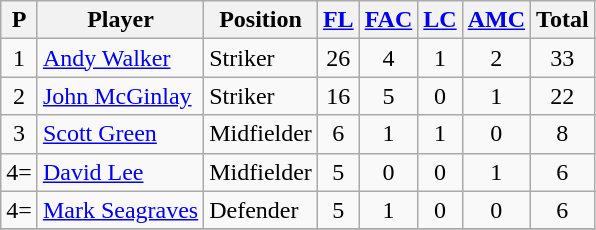<table class="wikitable sortable">
<tr>
<th>P</th>
<th>Player</th>
<th>Position</th>
<th><a href='#'>FL</a></th>
<th><a href='#'>FAC</a></th>
<th><a href='#'>LC</a></th>
<th><a href='#'>AMC</a></th>
<th>Total</th>
</tr>
<tr>
<td align=center>1</td>
<td> <a href='#'>Andy Walker</a></td>
<td>Striker</td>
<td align=center>26</td>
<td align=center>4</td>
<td align=center>1</td>
<td align=center>2</td>
<td align=center>33</td>
</tr>
<tr>
<td align=center>2</td>
<td> <a href='#'>John McGinlay</a></td>
<td>Striker</td>
<td align=center>16</td>
<td align=center>5</td>
<td align=center>0</td>
<td align=center>1</td>
<td align=center>22</td>
</tr>
<tr>
<td align=center>3</td>
<td> <a href='#'>Scott Green</a></td>
<td>Midfielder</td>
<td align=center>6</td>
<td align=center>1</td>
<td align=center>1</td>
<td align=center>0</td>
<td align=center>8</td>
</tr>
<tr>
<td align=center>4=</td>
<td> <a href='#'>David Lee</a></td>
<td>Midfielder</td>
<td align=center>5</td>
<td align=center>0</td>
<td align=center>0</td>
<td align=center>1</td>
<td align=center>6</td>
</tr>
<tr>
<td align=center>4=</td>
<td> <a href='#'>Mark Seagraves</a></td>
<td>Defender</td>
<td align=center>5</td>
<td align=center>1</td>
<td align=center>0</td>
<td align=center>0</td>
<td align=center>6</td>
</tr>
<tr>
</tr>
</table>
